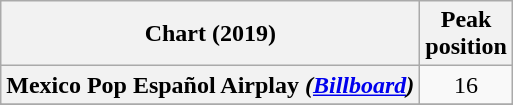<table class="wikitable sortable plainrowheaders" style="text-align:center">
<tr>
<th scope="col">Chart (2019)</th>
<th scope="col">Peak<br>position</th>
</tr>
<tr>
<th scope="row">Mexico Pop Español Airplay <em>(<a href='#'>Billboard</a>)</em></th>
<td align="center">16</td>
</tr>
<tr>
</tr>
<tr>
</tr>
</table>
